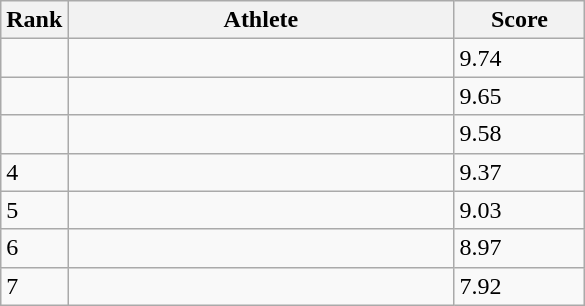<table class="wikitable">
<tr>
<th width="20">Rank</th>
<th width="250">Athlete</th>
<th width="80">Score</th>
</tr>
<tr>
<td></td>
<td align="left"></td>
<td>9.74</td>
</tr>
<tr>
<td></td>
<td align="left"></td>
<td>9.65</td>
</tr>
<tr>
<td></td>
<td align="left"></td>
<td>9.58</td>
</tr>
<tr>
<td>4</td>
<td align="left"></td>
<td>9.37</td>
</tr>
<tr>
<td>5</td>
<td align="left"></td>
<td>9.03</td>
</tr>
<tr>
<td>6</td>
<td align="left"></td>
<td>8.97</td>
</tr>
<tr>
<td>7</td>
<td align="left"></td>
<td>7.92</td>
</tr>
</table>
